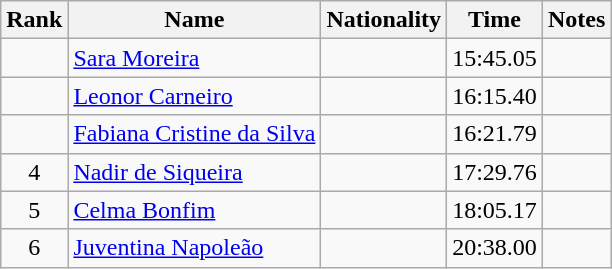<table class="wikitable sortable" style="text-align:center">
<tr>
<th>Rank</th>
<th>Name</th>
<th>Nationality</th>
<th>Time</th>
<th>Notes</th>
</tr>
<tr>
<td></td>
<td align=left><a href='#'>Sara Moreira</a></td>
<td align=left></td>
<td>15:45.05</td>
<td></td>
</tr>
<tr>
<td></td>
<td align=left><a href='#'>Leonor Carneiro</a></td>
<td align=left></td>
<td>16:15.40</td>
<td></td>
</tr>
<tr>
<td></td>
<td align=left><a href='#'>Fabiana Cristine da Silva</a></td>
<td align=left></td>
<td>16:21.79</td>
<td></td>
</tr>
<tr>
<td>4</td>
<td align=left><a href='#'>Nadir de Siqueira</a></td>
<td align=left></td>
<td>17:29.76</td>
<td></td>
</tr>
<tr>
<td>5</td>
<td align=left><a href='#'>Celma Bonfim</a></td>
<td align=left></td>
<td>18:05.17</td>
<td></td>
</tr>
<tr>
<td>6</td>
<td align=left><a href='#'>Juventina Napoleão</a></td>
<td align=left></td>
<td>20:38.00</td>
<td></td>
</tr>
</table>
